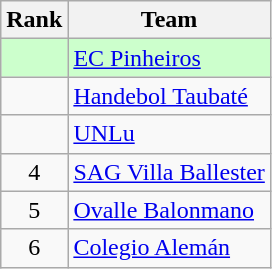<table class="wikitable">
<tr>
<th>Rank</th>
<th>Team</th>
</tr>
<tr bgcolor=ccffcc>
<td align=center></td>
<td> <a href='#'>EC Pinheiros</a></td>
</tr>
<tr>
<td align=center></td>
<td> <a href='#'>Handebol Taubaté</a></td>
</tr>
<tr>
<td align=center></td>
<td> <a href='#'>UNLu</a></td>
</tr>
<tr>
<td align=center>4</td>
<td> <a href='#'>SAG Villa Ballester</a></td>
</tr>
<tr>
<td align=center>5</td>
<td> <a href='#'>Ovalle Balonmano</a></td>
</tr>
<tr>
<td align=center>6</td>
<td> <a href='#'>Colegio Alemán</a></td>
</tr>
</table>
